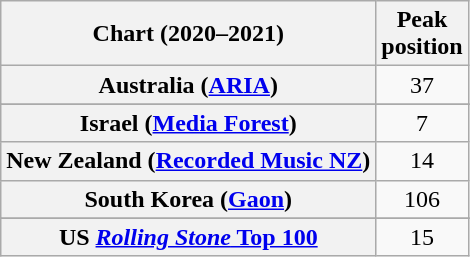<table class="wikitable sortable plainrowheaders" style="text-align:center">
<tr>
<th scope="col">Chart (2020–2021)</th>
<th scope="col">Peak<br>position</th>
</tr>
<tr>
<th scope="row">Australia (<a href='#'>ARIA</a>)</th>
<td>37</td>
</tr>
<tr>
</tr>
<tr>
</tr>
<tr>
</tr>
<tr>
</tr>
<tr>
</tr>
<tr>
</tr>
<tr>
<th scope="row">Israel (<a href='#'>Media Forest</a>)</th>
<td>7</td>
</tr>
<tr>
<th scope="row">New Zealand (<a href='#'>Recorded Music NZ</a>)</th>
<td>14</td>
</tr>
<tr>
<th scope="row">South Korea (<a href='#'>Gaon</a>)</th>
<td>106</td>
</tr>
<tr>
</tr>
<tr>
</tr>
<tr>
</tr>
<tr>
</tr>
<tr>
</tr>
<tr>
</tr>
<tr>
</tr>
<tr>
<th scope="row">US <a href='#'><em>Rolling Stone</em> Top 100</a></th>
<td>15</td>
</tr>
</table>
